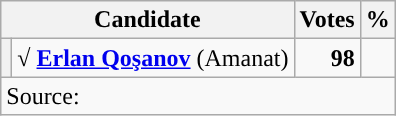<table class="wikitable">
<tr>
<th colspan="2">Candidate</th>
<th>Votes</th>
<th>%</th>
</tr>
<tr>
<th style="background-color:"></th>
<td><strong>√ <a href='#'>Erlan Qoşanov</a></strong> (Amanat)</td>
<td style="text-align:right"><strong>98</strong></td>
<td style="text-align:right"><strong></strong></td>
</tr>
<tr>
<td colspan="4" style="text-align:left">Source:</td>
</tr>
</table>
